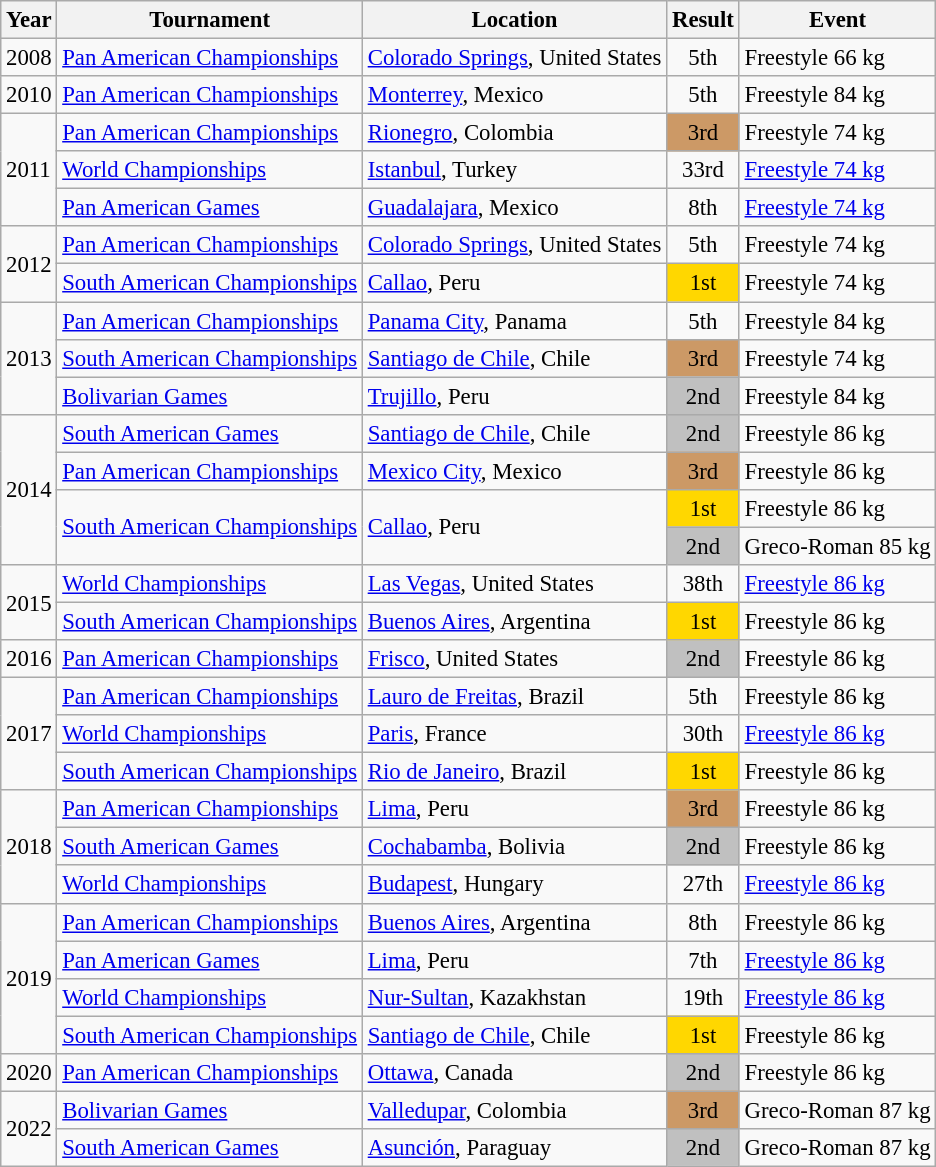<table class="wikitable" style="font-size:95%;">
<tr>
<th>Year</th>
<th>Tournament</th>
<th>Location</th>
<th>Result</th>
<th>Event</th>
</tr>
<tr>
<td>2008</td>
<td><a href='#'>Pan American Championships</a></td>
<td> <a href='#'>Colorado Springs</a>, United States</td>
<td align="center">5th</td>
<td>Freestyle 66 kg</td>
</tr>
<tr>
<td>2010</td>
<td><a href='#'>Pan American Championships</a></td>
<td> <a href='#'>Monterrey</a>, Mexico</td>
<td align="center">5th</td>
<td>Freestyle 84 kg</td>
</tr>
<tr>
<td rowspan=3>2011</td>
<td><a href='#'>Pan American Championships</a></td>
<td> <a href='#'>Rionegro</a>, Colombia</td>
<td align="center" bgcolor="cc9966">3rd</td>
<td>Freestyle 74 kg</td>
</tr>
<tr>
<td><a href='#'>World Championships</a></td>
<td> <a href='#'>Istanbul</a>, Turkey</td>
<td align="center">33rd</td>
<td><a href='#'>Freestyle 74 kg</a></td>
</tr>
<tr>
<td><a href='#'>Pan American Games</a></td>
<td> <a href='#'>Guadalajara</a>, Mexico</td>
<td align="center">8th</td>
<td><a href='#'>Freestyle 74 kg</a></td>
</tr>
<tr>
<td rowspan=2>2012</td>
<td><a href='#'>Pan American Championships</a></td>
<td> <a href='#'>Colorado Springs</a>, United States</td>
<td align="center">5th</td>
<td>Freestyle 74 kg</td>
</tr>
<tr>
<td><a href='#'>South American Championships</a></td>
<td> <a href='#'>Callao</a>, Peru</td>
<td align="center" bgcolor="gold">1st</td>
<td>Freestyle 74 kg</td>
</tr>
<tr>
<td rowspan=3>2013</td>
<td><a href='#'>Pan American Championships</a></td>
<td> <a href='#'>Panama City</a>, Panama</td>
<td align="center">5th</td>
<td>Freestyle 84 kg</td>
</tr>
<tr>
<td><a href='#'>South American Championships</a></td>
<td> <a href='#'>Santiago de Chile</a>, Chile</td>
<td align="center" bgcolor="cc9966">3rd</td>
<td>Freestyle 74 kg</td>
</tr>
<tr>
<td><a href='#'>Bolivarian Games</a></td>
<td> <a href='#'>Trujillo</a>, Peru</td>
<td align="center" bgcolor="silver">2nd</td>
<td>Freestyle 84 kg</td>
</tr>
<tr>
<td rowspan=4>2014</td>
<td><a href='#'>South American Games</a></td>
<td> <a href='#'>Santiago de Chile</a>, Chile</td>
<td align="center" bgcolor="silver">2nd</td>
<td>Freestyle 86 kg</td>
</tr>
<tr>
<td><a href='#'>Pan American Championships</a></td>
<td> <a href='#'>Mexico City</a>, Mexico</td>
<td align="center" bgcolor="cc9966">3rd</td>
<td>Freestyle 86 kg</td>
</tr>
<tr>
<td rowspan=2><a href='#'>South American Championships</a></td>
<td rowspan=2> <a href='#'>Callao</a>, Peru</td>
<td align="center" bgcolor="gold">1st</td>
<td>Freestyle 86 kg</td>
</tr>
<tr>
<td align="center" bgcolor="silver">2nd</td>
<td>Greco-Roman 85 kg</td>
</tr>
<tr>
<td rowspan=2>2015</td>
<td><a href='#'>World Championships</a></td>
<td> <a href='#'>Las Vegas</a>, United States</td>
<td align="center">38th</td>
<td><a href='#'>Freestyle 86 kg</a></td>
</tr>
<tr>
<td><a href='#'>South American Championships</a></td>
<td> <a href='#'>Buenos Aires</a>, Argentina</td>
<td align="center" bgcolor="gold">1st</td>
<td>Freestyle 86 kg</td>
</tr>
<tr>
<td>2016</td>
<td><a href='#'>Pan American Championships</a></td>
<td> <a href='#'>Frisco</a>, United States</td>
<td align="center" bgcolor="silver">2nd</td>
<td>Freestyle 86 kg</td>
</tr>
<tr>
<td rowspan=3>2017</td>
<td><a href='#'>Pan American Championships</a></td>
<td> <a href='#'>Lauro de Freitas</a>, Brazil</td>
<td align="center">5th</td>
<td>Freestyle 86 kg</td>
</tr>
<tr>
<td><a href='#'>World Championships</a></td>
<td> <a href='#'>Paris</a>, France</td>
<td align="center">30th</td>
<td><a href='#'>Freestyle 86 kg</a></td>
</tr>
<tr>
<td><a href='#'>South American Championships</a></td>
<td> <a href='#'>Rio de Janeiro</a>, Brazil</td>
<td align="center" bgcolor="gold">1st</td>
<td>Freestyle 86 kg</td>
</tr>
<tr>
<td rowspan=3>2018</td>
<td><a href='#'>Pan American Championships</a></td>
<td> <a href='#'>Lima</a>, Peru</td>
<td align="center" bgcolor="cc9966">3rd</td>
<td>Freestyle 86 kg</td>
</tr>
<tr>
<td><a href='#'>South American Games</a></td>
<td> <a href='#'>Cochabamba</a>, Bolivia</td>
<td align="center" bgcolor="silver">2nd</td>
<td>Freestyle 86 kg</td>
</tr>
<tr>
<td><a href='#'>World Championships</a></td>
<td> <a href='#'>Budapest</a>, Hungary</td>
<td align="center">27th</td>
<td><a href='#'>Freestyle 86 kg</a></td>
</tr>
<tr>
<td rowspan=4>2019</td>
<td><a href='#'>Pan American Championships</a></td>
<td> <a href='#'>Buenos Aires</a>, Argentina</td>
<td align="center">8th</td>
<td>Freestyle 86 kg</td>
</tr>
<tr>
<td><a href='#'>Pan American Games</a></td>
<td> <a href='#'>Lima</a>, Peru</td>
<td align="center">7th</td>
<td><a href='#'>Freestyle 86 kg</a></td>
</tr>
<tr>
<td><a href='#'>World Championships</a></td>
<td> <a href='#'>Nur-Sultan</a>, Kazakhstan</td>
<td align="center">19th</td>
<td><a href='#'>Freestyle 86 kg</a></td>
</tr>
<tr>
<td><a href='#'>South American Championships</a></td>
<td> <a href='#'>Santiago de Chile</a>, Chile</td>
<td align="center" bgcolor="gold">1st</td>
<td>Freestyle 86 kg</td>
</tr>
<tr>
<td>2020</td>
<td><a href='#'>Pan American Championships</a></td>
<td> <a href='#'>Ottawa</a>, Canada</td>
<td align="center" bgcolor="silver">2nd</td>
<td>Freestyle 86 kg</td>
</tr>
<tr>
<td rowspan=2>2022</td>
<td><a href='#'>Bolivarian Games</a></td>
<td> <a href='#'>Valledupar</a>, Colombia</td>
<td align="center" bgcolor="cc9966">3rd</td>
<td>Greco-Roman 87 kg</td>
</tr>
<tr>
<td><a href='#'>South American Games</a></td>
<td> <a href='#'>Asunción</a>, Paraguay</td>
<td align="center" bgcolor="silver">2nd</td>
<td>Greco-Roman 87 kg</td>
</tr>
</table>
